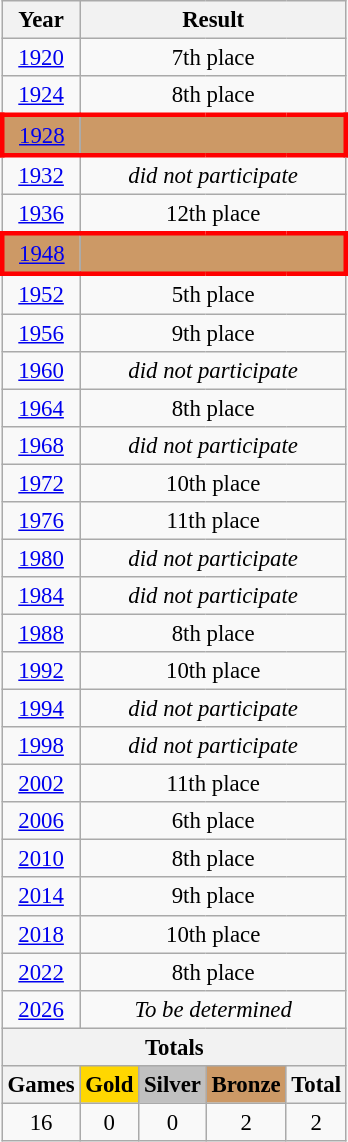<table class="wikitable" style="text-align:center; font-size:95%;">
<tr>
<th>Year</th>
<th colspan=4>Result</th>
</tr>
<tr>
<td> <a href='#'>1920</a></td>
<td colspan=4>7th place</td>
</tr>
<tr>
<td> <a href='#'>1924</a></td>
<td colspan=4>8th place</td>
</tr>
<tr style="border: 3px solid red; background:#c96">
<td> <a href='#'>1928</a></td>
<td colspan=4></td>
</tr>
<tr>
<td> <a href='#'>1932</a></td>
<td colspan=4><em>did not participate</em></td>
</tr>
<tr>
<td> <a href='#'>1936</a></td>
<td colspan=4>12th place</td>
</tr>
<tr style="border: 3px solid red; background:#c96">
<td> <a href='#'>1948</a></td>
<td colspan=4></td>
</tr>
<tr>
<td> <a href='#'>1952</a></td>
<td colspan=4>5th place</td>
</tr>
<tr>
<td> <a href='#'>1956</a></td>
<td colspan=4>9th place</td>
</tr>
<tr>
<td> <a href='#'>1960</a></td>
<td colspan=4><em>did not participate</em></td>
</tr>
<tr>
<td> <a href='#'>1964</a></td>
<td colspan=4>8th place</td>
</tr>
<tr>
<td> <a href='#'>1968</a></td>
<td colspan=4><em>did not participate</em></td>
</tr>
<tr>
<td> <a href='#'>1972</a></td>
<td colspan=4>10th place</td>
</tr>
<tr>
<td> <a href='#'>1976</a></td>
<td colspan=4>11th place</td>
</tr>
<tr>
<td> <a href='#'>1980</a></td>
<td colspan=4><em>did not participate</em></td>
</tr>
<tr>
<td> <a href='#'>1984</a></td>
<td colspan=4><em>did not participate</em></td>
</tr>
<tr>
<td> <a href='#'>1988</a></td>
<td colspan=4>8th place</td>
</tr>
<tr>
<td> <a href='#'>1992</a></td>
<td colspan=4>10th place</td>
</tr>
<tr>
<td> <a href='#'>1994</a></td>
<td colspan=4><em>did not participate</em></td>
</tr>
<tr>
<td> <a href='#'>1998</a></td>
<td colspan=4><em>did not participate</em></td>
</tr>
<tr>
<td> <a href='#'>2002</a></td>
<td colspan=4>11th place</td>
</tr>
<tr>
<td> <a href='#'>2006</a></td>
<td colspan=4>6th place</td>
</tr>
<tr>
<td> <a href='#'>2010</a></td>
<td colspan=4>8th place</td>
</tr>
<tr>
<td> <a href='#'>2014</a></td>
<td colspan=4>9th place</td>
</tr>
<tr>
<td> <a href='#'>2018</a></td>
<td colspan=4>10th place</td>
</tr>
<tr>
<td> <a href='#'>2022</a></td>
<td colspan=4>8th place</td>
</tr>
<tr>
<td> <a href='#'>2026</a></td>
<td colspan=4><em>To be determined</em></td>
</tr>
<tr>
<th colspan=5><strong>Totals</strong></th>
</tr>
<tr>
<th>Games</th>
<th style="background:gold">Gold</th>
<th style="background:silver">Silver</th>
<th style="background:#c96">Bronze</th>
<th>Total</th>
</tr>
<tr>
<td>16</td>
<td>0</td>
<td>0</td>
<td>2</td>
<td>2</td>
</tr>
</table>
